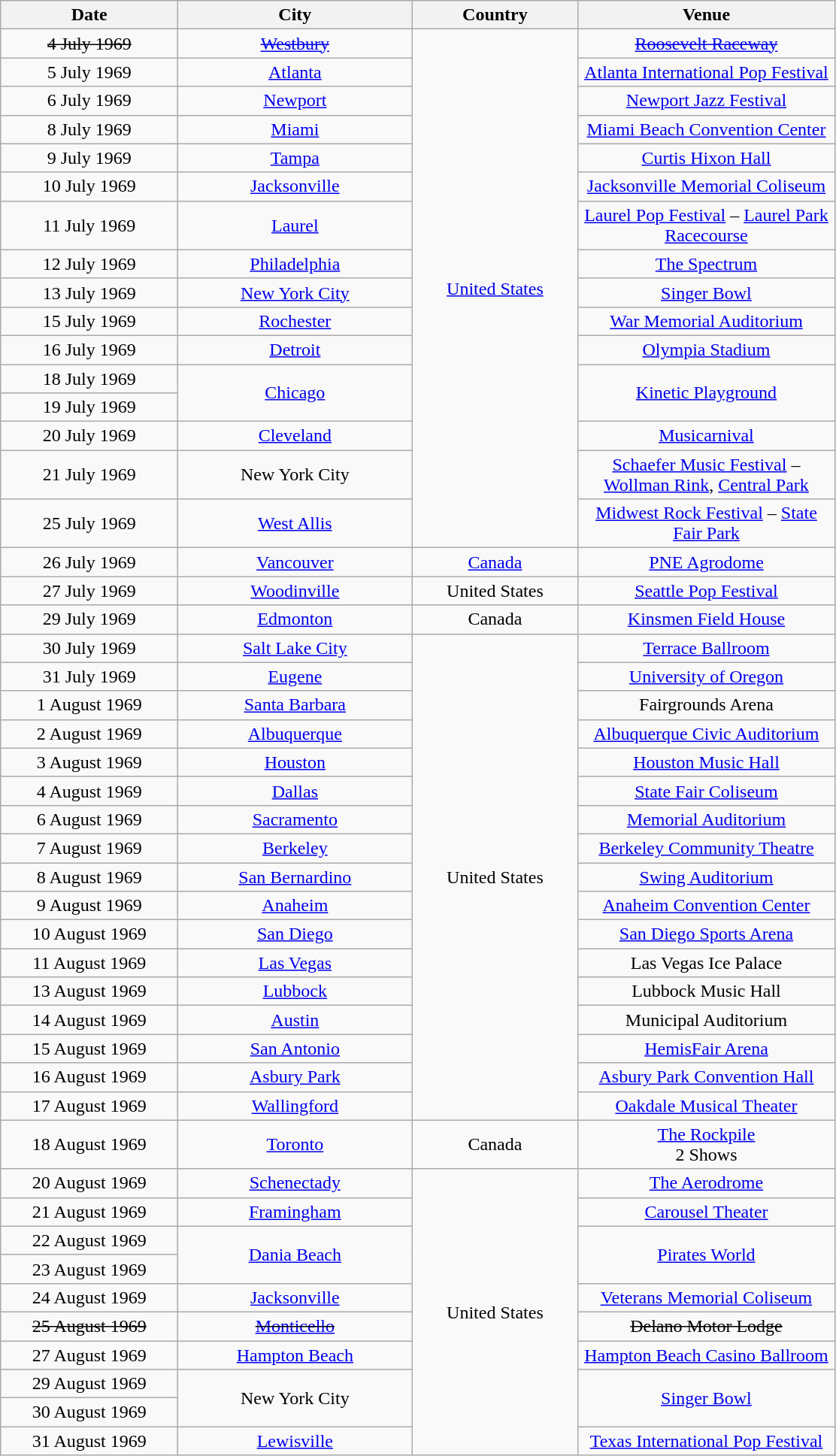<table class="wikitable" style="text-align:center;">
<tr>
<th style="width:150px;">Date</th>
<th style="width:200px;">City</th>
<th style="width:140px;">Country</th>
<th style="width:220px;">Venue</th>
</tr>
<tr>
<td><s>4 July 1969</s></td>
<td><a href='#'><s>Westbury</s></a></td>
<td rowspan="16"><a href='#'>United States</a></td>
<td><a href='#'><s>Roosevelt Raceway</s></a></td>
</tr>
<tr>
<td>5 July 1969</td>
<td><a href='#'>Atlanta</a></td>
<td><a href='#'>Atlanta International Pop Festival</a></td>
</tr>
<tr>
<td>6 July 1969</td>
<td><a href='#'>Newport</a></td>
<td><a href='#'>Newport Jazz Festival</a></td>
</tr>
<tr>
<td>8 July 1969</td>
<td><a href='#'>Miami</a></td>
<td><a href='#'>Miami Beach Convention Center</a></td>
</tr>
<tr>
<td>9 July 1969</td>
<td><a href='#'>Tampa</a></td>
<td><a href='#'>Curtis Hixon Hall</a></td>
</tr>
<tr>
<td>10 July 1969</td>
<td><a href='#'>Jacksonville</a></td>
<td><a href='#'>Jacksonville Memorial Coliseum</a></td>
</tr>
<tr>
<td>11 July 1969</td>
<td><a href='#'>Laurel</a></td>
<td><a href='#'>Laurel Pop Festival</a> – <a href='#'>Laurel Park Racecourse</a></td>
</tr>
<tr>
<td>12 July 1969</td>
<td><a href='#'>Philadelphia</a></td>
<td><a href='#'>The Spectrum</a></td>
</tr>
<tr>
<td>13 July 1969</td>
<td><a href='#'>New York City</a></td>
<td><a href='#'>Singer Bowl</a><br></td>
</tr>
<tr>
<td>15 July 1969</td>
<td><a href='#'>Rochester</a></td>
<td><a href='#'>War Memorial Auditorium</a></td>
</tr>
<tr>
<td>16 July 1969</td>
<td><a href='#'>Detroit</a></td>
<td><a href='#'>Olympia Stadium</a></td>
</tr>
<tr>
<td>18 July 1969</td>
<td rowspan="2"><a href='#'>Chicago</a></td>
<td rowspan="2"><a href='#'>Kinetic Playground</a></td>
</tr>
<tr>
<td>19 July 1969</td>
</tr>
<tr>
<td>20 July 1969</td>
<td><a href='#'>Cleveland</a></td>
<td><a href='#'>Musicarnival</a></td>
</tr>
<tr>
<td>21 July 1969</td>
<td>New York City</td>
<td><a href='#'>Schaefer Music Festival</a> – <a href='#'>Wollman Rink</a>, <a href='#'>Central Park</a></td>
</tr>
<tr>
<td>25 July 1969</td>
<td><a href='#'>West Allis</a></td>
<td><a href='#'>Midwest Rock Festival</a> – <a href='#'>State Fair Park</a></td>
</tr>
<tr>
<td>26 July 1969</td>
<td><a href='#'>Vancouver</a></td>
<td><a href='#'>Canada</a></td>
<td><a href='#'>PNE Agrodome</a></td>
</tr>
<tr>
<td>27 July 1969</td>
<td><a href='#'>Woodinville</a></td>
<td>United States</td>
<td><a href='#'>Seattle Pop Festival</a></td>
</tr>
<tr>
<td>29 July 1969</td>
<td><a href='#'>Edmonton</a></td>
<td>Canada</td>
<td><a href='#'>Kinsmen Field House</a></td>
</tr>
<tr>
<td>30 July 1969</td>
<td><a href='#'>Salt Lake City</a></td>
<td rowspan="17">United States</td>
<td><a href='#'>Terrace Ballroom</a></td>
</tr>
<tr>
<td>31 July 1969</td>
<td><a href='#'>Eugene</a></td>
<td><a href='#'>University of Oregon</a></td>
</tr>
<tr>
<td>1 August 1969</td>
<td><a href='#'>Santa Barbara</a></td>
<td>Fairgrounds Arena</td>
</tr>
<tr>
<td>2 August 1969</td>
<td><a href='#'>Albuquerque</a></td>
<td><a href='#'>Albuquerque Civic Auditorium</a></td>
</tr>
<tr>
<td>3 August 1969</td>
<td><a href='#'>Houston</a></td>
<td><a href='#'>Houston Music Hall</a></td>
</tr>
<tr>
<td>4 August 1969</td>
<td><a href='#'>Dallas</a></td>
<td><a href='#'>State Fair Coliseum</a></td>
</tr>
<tr>
<td>6 August 1969</td>
<td><a href='#'>Sacramento</a></td>
<td><a href='#'>Memorial Auditorium</a></td>
</tr>
<tr>
<td>7 August 1969</td>
<td><a href='#'>Berkeley</a></td>
<td><a href='#'>Berkeley Community Theatre</a></td>
</tr>
<tr>
<td>8 August 1969</td>
<td><a href='#'>San Bernardino</a></td>
<td><a href='#'>Swing Auditorium</a></td>
</tr>
<tr>
<td>9 August 1969</td>
<td><a href='#'>Anaheim</a></td>
<td><a href='#'>Anaheim Convention Center</a></td>
</tr>
<tr>
<td>10 August 1969</td>
<td><a href='#'>San Diego</a></td>
<td><a href='#'>San Diego Sports Arena</a></td>
</tr>
<tr>
<td>11 August 1969</td>
<td><a href='#'>Las Vegas</a></td>
<td>Las Vegas Ice Palace</td>
</tr>
<tr>
<td>13 August 1969</td>
<td><a href='#'>Lubbock</a></td>
<td>Lubbock Music Hall</td>
</tr>
<tr>
<td>14 August 1969</td>
<td><a href='#'>Austin</a></td>
<td>Municipal Auditorium</td>
</tr>
<tr>
<td>15 August 1969</td>
<td><a href='#'>San Antonio</a></td>
<td><a href='#'>HemisFair Arena</a></td>
</tr>
<tr>
<td>16 August 1969</td>
<td><a href='#'>Asbury Park</a></td>
<td><a href='#'>Asbury Park Convention Hall</a></td>
</tr>
<tr>
<td>17 August 1969</td>
<td><a href='#'>Wallingford</a></td>
<td><a href='#'>Oakdale Musical Theater</a></td>
</tr>
<tr>
<td>18 August 1969</td>
<td><a href='#'>Toronto</a></td>
<td>Canada</td>
<td><a href='#'>The Rockpile</a><br>2 Shows</td>
</tr>
<tr>
<td>20 August 1969</td>
<td><a href='#'>Schenectady</a></td>
<td rowspan="10">United States</td>
<td><a href='#'>The Aerodrome</a></td>
</tr>
<tr>
<td>21 August 1969</td>
<td><a href='#'>Framingham</a></td>
<td><a href='#'>Carousel Theater</a></td>
</tr>
<tr>
<td>22 August 1969</td>
<td rowspan="2"><a href='#'>Dania Beach</a></td>
<td rowspan="2"><a href='#'>Pirates World</a></td>
</tr>
<tr>
<td>23 August 1969</td>
</tr>
<tr>
<td>24 August 1969</td>
<td><a href='#'>Jacksonville</a></td>
<td><a href='#'>Veterans Memorial Coliseum</a></td>
</tr>
<tr>
<td><s>25 August 1969</s></td>
<td><s><a href='#'>Monticello</a></s></td>
<td><s>Delano Motor Lodge</s></td>
</tr>
<tr>
<td>27 August 1969</td>
<td><a href='#'>Hampton Beach</a></td>
<td><a href='#'>Hampton Beach Casino Ballroom</a></td>
</tr>
<tr>
<td>29 August 1969</td>
<td rowspan="2">New York City</td>
<td rowspan="2"><a href='#'>Singer Bowl</a></td>
</tr>
<tr>
<td>30 August 1969</td>
</tr>
<tr>
<td>31 August 1969</td>
<td><a href='#'>Lewisville</a></td>
<td><a href='#'>Texas International Pop Festival</a></td>
</tr>
</table>
